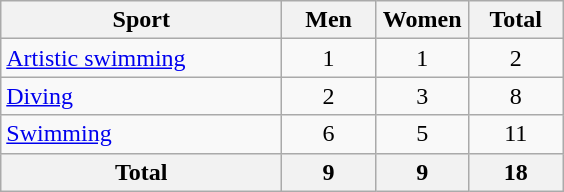<table class="wikitable sortable" style="text-align:center;">
<tr>
<th width=180>Sport</th>
<th width=55>Men</th>
<th width=55>Women</th>
<th width=55>Total</th>
</tr>
<tr>
<td align=left><a href='#'>Artistic swimming</a></td>
<td>1</td>
<td>1</td>
<td>2</td>
</tr>
<tr>
<td align=left><a href='#'>Diving</a></td>
<td>2</td>
<td>3</td>
<td>8</td>
</tr>
<tr>
<td align=left><a href='#'>Swimming</a></td>
<td>6</td>
<td>5</td>
<td>11</td>
</tr>
<tr>
<th>Total</th>
<th>9</th>
<th>9</th>
<th>18</th>
</tr>
</table>
